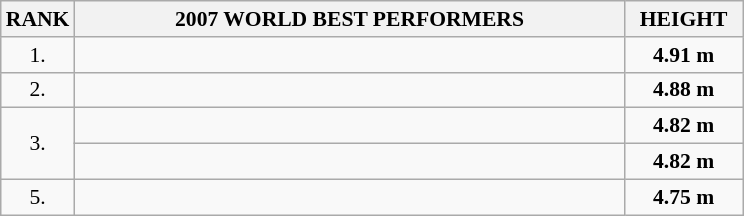<table class="wikitable" style="border-collapse: collapse; font-size: 90%;">
<tr>
<th>RANK</th>
<th align="center" style="width: 25em">2007 WORLD BEST PERFORMERS</th>
<th align="center" style="width: 5em">HEIGHT</th>
</tr>
<tr>
<td align="center">1.</td>
<td></td>
<td align="center"><strong>4.91 m</strong></td>
</tr>
<tr>
<td align="center">2.</td>
<td></td>
<td align="center"><strong>4.88 m</strong></td>
</tr>
<tr>
<td rowspan=2 align="center">3.</td>
<td></td>
<td align="center"><strong>4.82 m</strong></td>
</tr>
<tr>
<td></td>
<td align="center"><strong>4.82 m</strong></td>
</tr>
<tr>
<td align="center">5.</td>
<td></td>
<td align="center"><strong>4.75 m</strong></td>
</tr>
</table>
